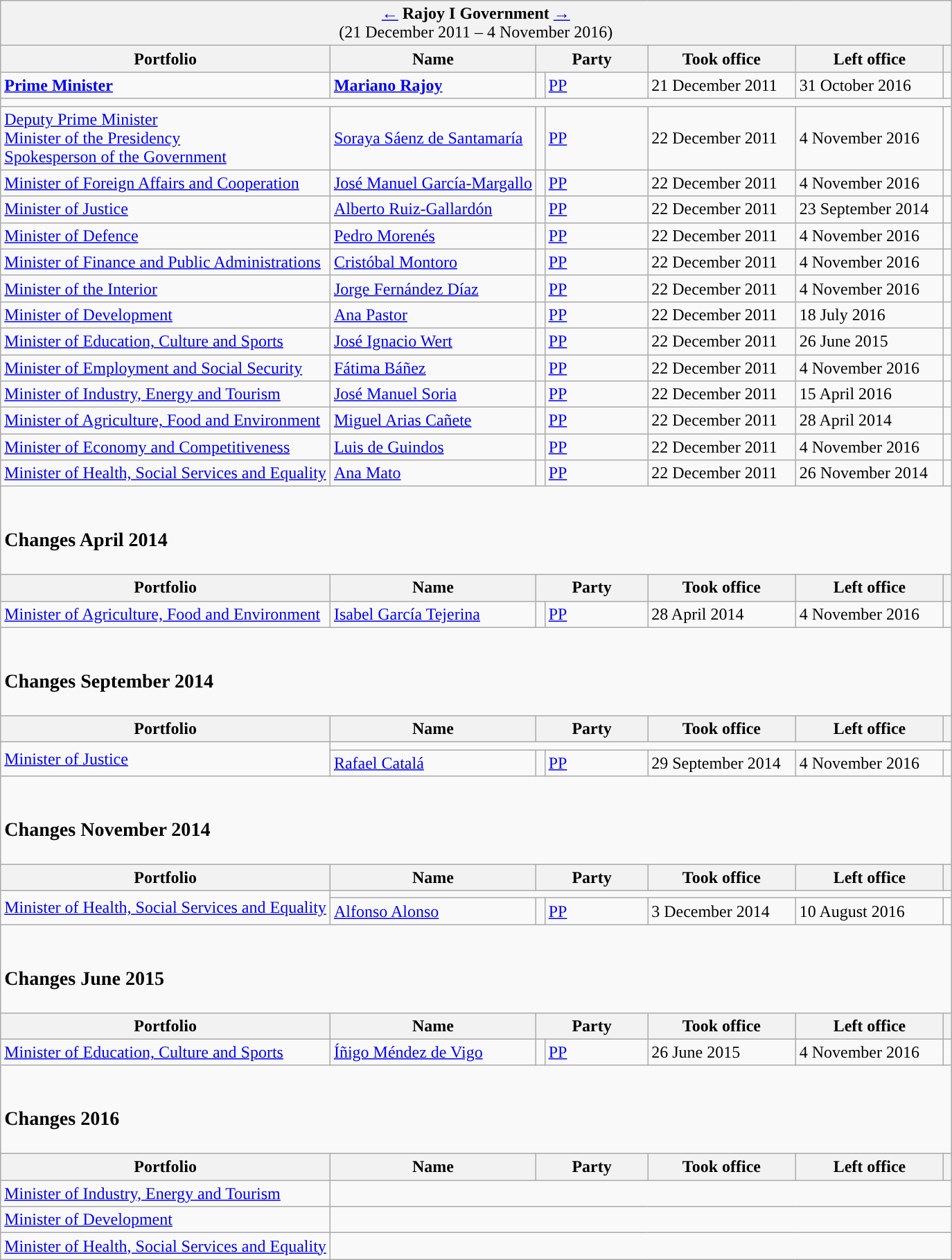<table class="wikitable">
<tr>
<td colspan="7" bgcolor="#F2F2F2" align="center"><a href='#'>←</a> <strong>Rajoy I Government</strong> <a href='#'>→</a><br>(21 December 2011 – 4 November 2016)</td>
</tr>
<tr>
<th>Portfolio</th>
<th>Name</th>
<th width="100px" colspan="2">Party</th>
<th width="135px">Took office</th>
<th width="135px">Left office</th>
<th></th>
</tr>
<tr>
<td><strong><a href='#'>Prime Minister</a></strong></td>
<td><strong><a href='#'>Mariano Rajoy</a></strong></td>
<td width="1" style="background-color:"></td>
<td><a href='#'>PP</a></td>
<td>21 December 2011</td>
<td>31 October 2016</td>
<td align="center"></td>
</tr>
<tr>
<td colspan="7"></td>
</tr>
<tr>
<td><a href='#'>Deputy Prime Minister</a><br><a href='#'>Minister of the Presidency</a><br><a href='#'>Spokesperson of the Government</a></td>
<td><a href='#'>Soraya Sáenz de Santamaría</a></td>
<td style="background-color:"></td>
<td><a href='#'>PP</a></td>
<td>22 December 2011</td>
<td>4 November 2016</td>
<td align="center"><br><br></td>
</tr>
<tr>
<td><a href='#'>Minister of Foreign Affairs and Cooperation</a></td>
<td><a href='#'>José Manuel García-Margallo</a></td>
<td style="background-color:"></td>
<td><a href='#'>PP</a></td>
<td>22 December 2011</td>
<td>4 November 2016</td>
<td align="center"></td>
</tr>
<tr>
<td><a href='#'>Minister of Justice</a></td>
<td><a href='#'>Alberto Ruiz-Gallardón</a></td>
<td style="background-color:"></td>
<td><a href='#'>PP</a></td>
<td>22 December 2011</td>
<td>23 September 2014</td>
<td align="center"></td>
</tr>
<tr>
<td><a href='#'>Minister of Defence</a></td>
<td><a href='#'>Pedro Morenés</a></td>
<td style="background-color:"></td>
<td><a href='#'>PP</a> </td>
<td>22 December 2011</td>
<td>4 November 2016</td>
<td align="center"></td>
</tr>
<tr>
<td><a href='#'>Minister of Finance and Public Administrations</a></td>
<td><a href='#'>Cristóbal Montoro</a></td>
<td style="background-color:"></td>
<td><a href='#'>PP</a></td>
<td>22 December 2011</td>
<td>4 November 2016</td>
<td align="center"></td>
</tr>
<tr>
<td><a href='#'>Minister of the Interior</a></td>
<td><a href='#'>Jorge Fernández Díaz</a></td>
<td style="background-color:"></td>
<td><a href='#'>PP</a></td>
<td>22 December 2011</td>
<td>4 November 2016</td>
<td align="center"></td>
</tr>
<tr>
<td><a href='#'>Minister of Development</a></td>
<td><a href='#'>Ana Pastor</a></td>
<td style="background-color:"></td>
<td><a href='#'>PP</a></td>
<td>22 December 2011</td>
<td>18 July 2016</td>
<td align="center"></td>
</tr>
<tr>
<td><a href='#'>Minister of Education, Culture and Sports</a></td>
<td><a href='#'>José Ignacio Wert</a></td>
<td style="background-color:"></td>
<td><a href='#'>PP</a> </td>
<td>22 December 2011</td>
<td>26 June 2015</td>
<td align="center"></td>
</tr>
<tr>
<td><a href='#'>Minister of Employment and Social Security</a></td>
<td><a href='#'>Fátima Báñez</a></td>
<td style="background-color:"></td>
<td><a href='#'>PP</a></td>
<td>22 December 2011</td>
<td>4 November 2016</td>
<td align="center"></td>
</tr>
<tr>
<td><a href='#'>Minister of Industry, Energy and Tourism</a></td>
<td><a href='#'>José Manuel Soria</a></td>
<td style="background-color:"></td>
<td><a href='#'>PP</a></td>
<td>22 December 2011</td>
<td>15 April 2016</td>
<td align="center"></td>
</tr>
<tr>
<td><a href='#'>Minister of Agriculture, Food and Environment</a></td>
<td><a href='#'>Miguel Arias Cañete</a></td>
<td style="background-color:"></td>
<td><a href='#'>PP</a></td>
<td>22 December 2011</td>
<td>28 April 2014</td>
<td align="center"></td>
</tr>
<tr>
<td><a href='#'>Minister of Economy and Competitiveness</a></td>
<td><a href='#'>Luis de Guindos</a></td>
<td style="background-color:"></td>
<td><a href='#'>PP</a> </td>
<td>22 December 2011</td>
<td>4 November 2016</td>
<td align="center"></td>
</tr>
<tr>
<td><a href='#'>Minister of Health, Social Services and Equality</a></td>
<td><a href='#'>Ana Mato</a></td>
<td style="background-color:"></td>
<td><a href='#'>PP</a></td>
<td>22 December 2011</td>
<td>26 November 2014</td>
<td align="center"></td>
</tr>
<tr>
<td colspan="7"><br><h3>Changes April 2014</h3></td>
</tr>
<tr>
<th>Portfolio</th>
<th>Name</th>
<th colspan="2">Party</th>
<th>Took office</th>
<th>Left office</th>
<th></th>
</tr>
<tr>
<td><a href='#'>Minister of Agriculture, Food and Environment</a></td>
<td><a href='#'>Isabel García Tejerina</a></td>
<td style="background-color:"></td>
<td><a href='#'>PP</a></td>
<td>28 April 2014</td>
<td>4 November 2016</td>
<td align="center"></td>
</tr>
<tr>
<td colspan="7"><br><h3>Changes September 2014</h3></td>
</tr>
<tr>
<th>Portfolio</th>
<th>Name</th>
<th colspan="2">Party</th>
<th>Took office</th>
<th>Left office</th>
<th></th>
</tr>
<tr>
<td rowspan="2"><a href='#'>Minister of Justice</a></td>
<td colspan="6"></td>
</tr>
<tr>
<td><a href='#'>Rafael Catalá</a></td>
<td style="background-color:"></td>
<td><a href='#'>PP</a></td>
<td>29 September 2014</td>
<td>4 November 2016</td>
<td align="center"></td>
</tr>
<tr>
<td colspan="7"><br><h3>Changes November 2014</h3></td>
</tr>
<tr>
<th>Portfolio</th>
<th>Name</th>
<th colspan="2">Party</th>
<th>Took office</th>
<th>Left office</th>
<th></th>
</tr>
<tr>
<td rowspan="2"><a href='#'>Minister of Health, Social Services and Equality</a></td>
<td colspan="6"></td>
</tr>
<tr>
<td><a href='#'>Alfonso Alonso</a></td>
<td style="background-color:"></td>
<td><a href='#'>PP</a></td>
<td>3 December 2014</td>
<td>10 August 2016</td>
<td align="center"></td>
</tr>
<tr>
<td colspan="7"><br><h3>Changes June 2015</h3></td>
</tr>
<tr>
<th>Portfolio</th>
<th>Name</th>
<th colspan="2">Party</th>
<th>Took office</th>
<th>Left office</th>
<th></th>
</tr>
<tr>
<td><a href='#'>Minister of Education, Culture and Sports</a></td>
<td><a href='#'>Íñigo Méndez de Vigo</a></td>
<td style="background-color:"></td>
<td><a href='#'>PP</a></td>
<td>26 June 2015</td>
<td>4 November 2016</td>
<td align="center"></td>
</tr>
<tr>
<td colspan="7"><br><h3>Changes 2016</h3></td>
</tr>
<tr>
<th>Portfolio</th>
<th>Name</th>
<th colspan="2">Party</th>
<th>Took office</th>
<th>Left office</th>
<th></th>
</tr>
<tr>
<td><a href='#'>Minister of Industry, Energy and Tourism</a></td>
<td colspan="6"></td>
</tr>
<tr>
<td><a href='#'>Minister of Development</a></td>
<td colspan="6"></td>
</tr>
<tr>
<td><a href='#'>Minister of Health, Social Services and Equality</a></td>
<td colspan="6"></td>
</tr>
</table>
